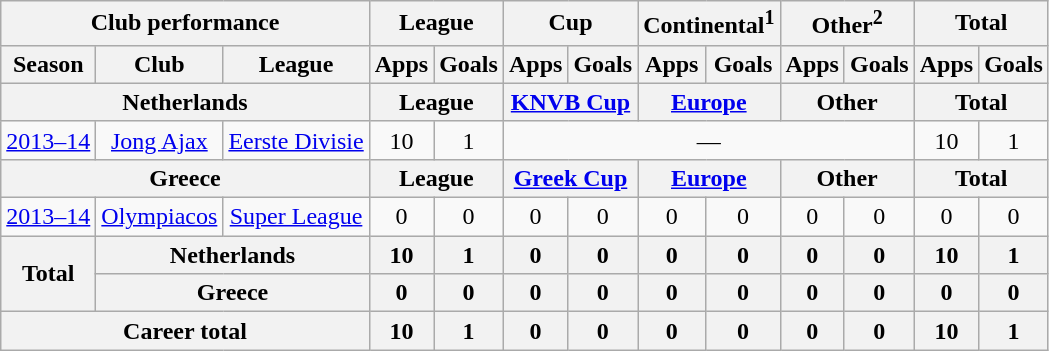<table class="wikitable" style="text-align:center">
<tr>
<th colspan=3>Club performance</th>
<th colspan=2>League</th>
<th colspan=2>Cup</th>
<th colspan=2>Continental<sup>1</sup></th>
<th colspan=2>Other<sup>2</sup></th>
<th colspan=2>Total</th>
</tr>
<tr>
<th>Season</th>
<th>Club</th>
<th>League</th>
<th>Apps</th>
<th>Goals</th>
<th>Apps</th>
<th>Goals</th>
<th>Apps</th>
<th>Goals</th>
<th>Apps</th>
<th>Goals</th>
<th>Apps</th>
<th>Goals</th>
</tr>
<tr>
<th colspan=3>Netherlands</th>
<th colspan=2>League</th>
<th colspan=2><a href='#'>KNVB Cup</a></th>
<th colspan=2><a href='#'>Europe</a></th>
<th colspan=2>Other</th>
<th colspan=2>Total</th>
</tr>
<tr>
<td><a href='#'>2013–14</a></td>
<td><a href='#'>Jong Ajax</a></td>
<td><a href='#'>Eerste Divisie</a></td>
<td>10</td>
<td>1</td>
<td colspan="6">—</td>
<td>10</td>
<td>1</td>
</tr>
<tr>
<th colspan=3>Greece</th>
<th colspan=2>League</th>
<th colspan=2><a href='#'>Greek Cup</a></th>
<th colspan=2><a href='#'>Europe</a></th>
<th colspan=2>Other</th>
<th colspan=2>Total</th>
</tr>
<tr>
<td><a href='#'>2013–14</a></td>
<td><a href='#'>Olympiacos</a></td>
<td><a href='#'>Super League</a></td>
<td>0</td>
<td>0</td>
<td>0</td>
<td>0</td>
<td>0</td>
<td>0</td>
<td>0</td>
<td>0</td>
<td>0</td>
<td>0</td>
</tr>
<tr>
<th rowspan=2>Total</th>
<th colspan=2>Netherlands</th>
<th>10</th>
<th>1</th>
<th>0</th>
<th>0</th>
<th>0</th>
<th>0</th>
<th>0</th>
<th>0</th>
<th>10</th>
<th>1</th>
</tr>
<tr>
<th colspan=2>Greece</th>
<th>0</th>
<th>0</th>
<th>0</th>
<th>0</th>
<th>0</th>
<th>0</th>
<th>0</th>
<th>0</th>
<th>0</th>
<th>0</th>
</tr>
<tr>
<th colspan=3>Career total</th>
<th>10</th>
<th>1</th>
<th>0</th>
<th>0</th>
<th>0</th>
<th>0</th>
<th>0</th>
<th>0</th>
<th>10</th>
<th>1</th>
</tr>
</table>
